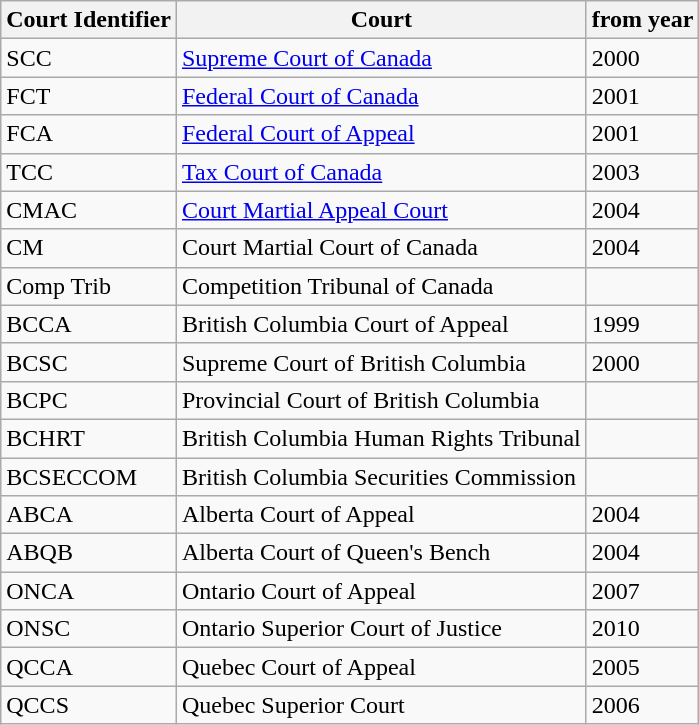<table class="wikitable">
<tr>
<th>Court Identifier</th>
<th>Court</th>
<th>from year</th>
</tr>
<tr valign="top">
<td>SCC</td>
<td><a href='#'>Supreme Court of Canada</a></td>
<td>2000</td>
</tr>
<tr valign="top">
<td>FCT</td>
<td><a href='#'>Federal Court of Canada</a></td>
<td>2001</td>
</tr>
<tr valign="top">
<td>FCA</td>
<td><a href='#'>Federal Court of Appeal</a></td>
<td>2001</td>
</tr>
<tr valign="top">
<td>TCC</td>
<td><a href='#'>Tax Court of Canada</a></td>
<td>2003</td>
</tr>
<tr valign="top">
<td>CMAC</td>
<td><a href='#'>Court Martial Appeal Court</a></td>
<td>2004</td>
</tr>
<tr valign="top">
<td>CM</td>
<td>Court Martial Court of Canada</td>
<td>2004</td>
</tr>
<tr valign="top">
<td>Comp Trib</td>
<td>Competition Tribunal of Canada</td>
<td></td>
</tr>
<tr valign="top">
<td>BCCA</td>
<td>British Columbia Court of Appeal</td>
<td>1999</td>
</tr>
<tr valign="top">
<td>BCSC</td>
<td>Supreme Court of British Columbia</td>
<td>2000</td>
</tr>
<tr valign="top">
<td>BCPC</td>
<td>Provincial Court of British Columbia</td>
<td></td>
</tr>
<tr valign="top">
<td>BCHRT</td>
<td>British Columbia Human Rights Tribunal</td>
<td></td>
</tr>
<tr valign="top">
<td>BCSECCOM</td>
<td>British Columbia Securities Commission</td>
<td></td>
</tr>
<tr valign="top">
<td>ABCA</td>
<td>Alberta Court of Appeal</td>
<td>2004</td>
</tr>
<tr valign="top">
<td>ABQB</td>
<td>Alberta Court of Queen's Bench</td>
<td>2004</td>
</tr>
<tr valign="top">
<td>ONCA</td>
<td>Ontario Court of Appeal</td>
<td>2007</td>
</tr>
<tr valign="top">
<td>ONSC</td>
<td>Ontario Superior Court of Justice</td>
<td>2010</td>
</tr>
<tr valign="top">
<td>QCCA</td>
<td>Quebec Court of Appeal</td>
<td>2005</td>
</tr>
<tr valign="top">
<td>QCCS</td>
<td>Quebec Superior Court</td>
<td>2006</td>
</tr>
</table>
